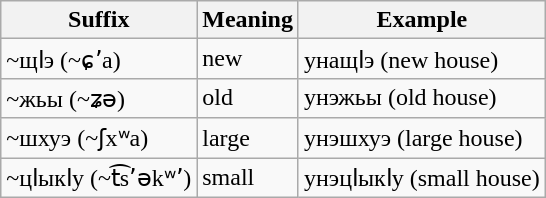<table class="wikitable">
<tr>
<th>Suffix</th>
<th>Meaning</th>
<th>Example</th>
</tr>
<tr>
<td>~щӏэ (~ɕʼa)</td>
<td>new</td>
<td>унащӏэ (new house)</td>
</tr>
<tr>
<td>~жьы (~ʑə)</td>
<td>old</td>
<td>унэжьы (old house)</td>
</tr>
<tr>
<td>~шхуэ (~ʃxʷa)</td>
<td>large</td>
<td>унэшхуэ (large house)</td>
</tr>
<tr>
<td>~цӏыкӏу (~t͡sʼəkʷʼ)</td>
<td>small</td>
<td>унэцӏыкӏу (small house)</td>
</tr>
</table>
